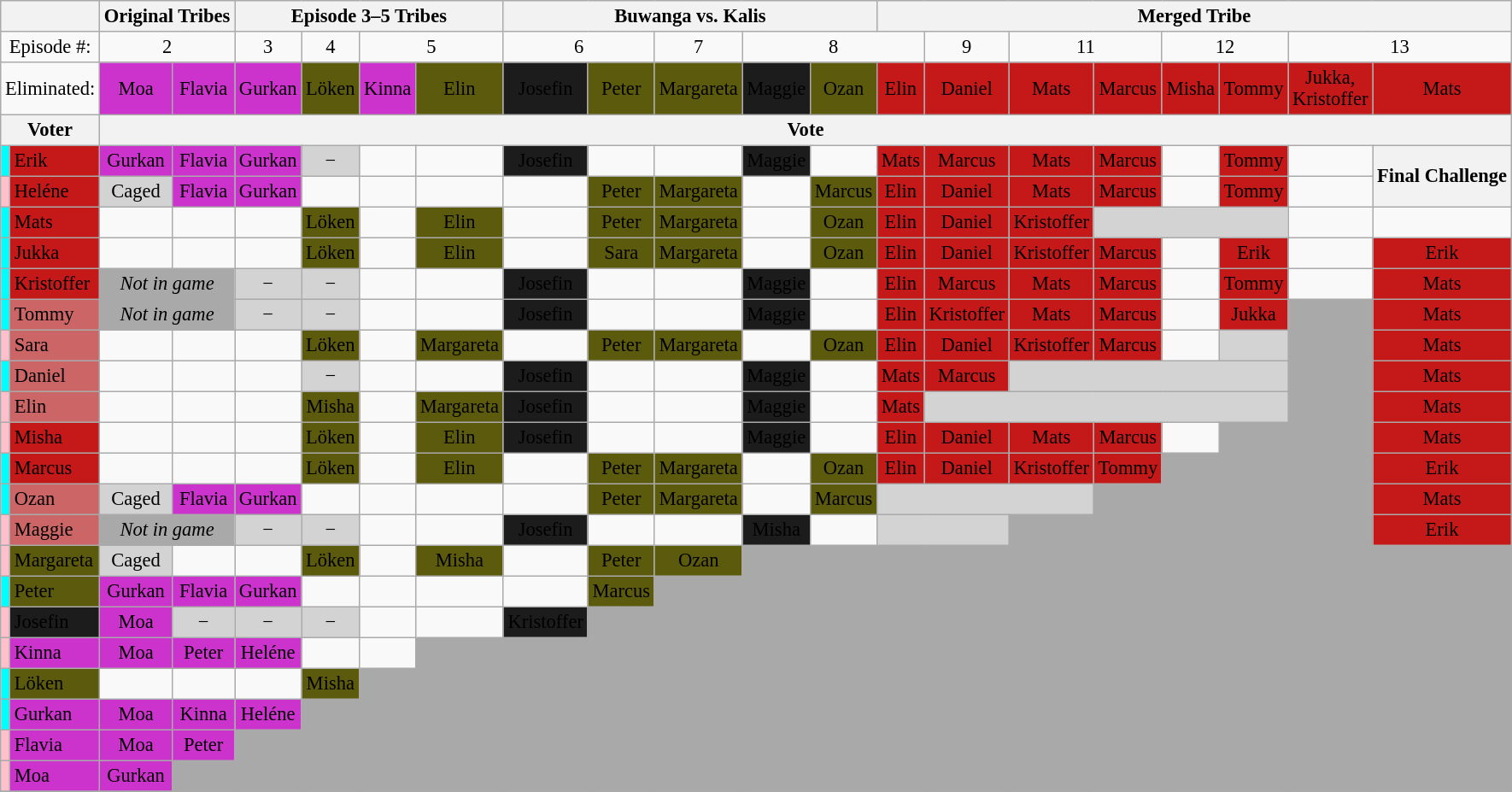<table class="wikitable" style="text-align:center; font-size:94%">
<tr>
<th colspan=2></th>
<th colspan=2>Original Tribes</th>
<th colspan=4>Episode 3–5 Tribes</th>
<th colspan=5>Buwanga vs. Kalis</th>
<th colspan=9>Merged Tribe</th>
</tr>
<tr>
<td colspan=2>Episode #:</td>
<td colspan=2>2</td>
<td>3</td>
<td>4</td>
<td colspan=2>5</td>
<td colspan=2>6</td>
<td>7</td>
<td colspan=3>8</td>
<td>9</td>
<td colspan=2>11</td>
<td colspan=2>12</td>
<td colspan=2>13</td>
</tr>
<tr>
<td colspan=2>Eliminated:</td>
<td bgcolor=#CC33CC><span>Moa<br></span></td>
<td bgcolor=#CC33CC><span>Flavia<br></span></td>
<td bgcolor=#CC33CC><span>Gurkan<br></span></td>
<td bgcolor=#5C5A0C><span>Löken<br></span></td>
<td bgcolor=#CC33CC><span>Kinna<br></span></td>
<td bgcolor=#5C5A0C><span>Elin<br></span></td>
<td bgcolor=#1C1C1C><span>Josefin<br></span></td>
<td bgcolor=#5C5A0C><span>Peter<br></span></td>
<td bgcolor=#5C5A0C><span>Margareta<br></span></td>
<td bgcolor=#1C1C1C><span>Maggie<br></span></td>
<td bgcolor=#5C5A0C><span>Ozan<br></span></td>
<td bgcolor=#C51919><span>Elin<br></span></td>
<td bgcolor=#C51919><span>Daniel<br></span></td>
<td bgcolor=#C51919><span>Mats<br></span></td>
<td bgcolor=#C51919><span>Marcus<br></span></td>
<td bgcolor=#C51919><span>Misha<br></span></td>
<td bgcolor=#C51919><span>Tommy<br></span></td>
<td bgcolor=#C51919><span>Jukka,<br>Kristoffer<br></span></td>
<td bgcolor=#C51919><span>Mats<br></span></td>
</tr>
<tr>
<th colspan=2>Voter</th>
<th colspan=21>Vote</th>
</tr>
<tr>
<td style="background:cyan"></td>
<td align=left bgcolor=#C51919><span>Erik</span></td>
<td bgcolor=#CC33CC><span>Gurkan</span></td>
<td bgcolor=#CC33CC><span>Flavia</span></td>
<td bgcolor=#CC33CC><span>Gurkan</span></td>
<td bgcolor=lightgray>−</td>
<td></td>
<td></td>
<td bgcolor=#1C1C1C><span>Josefin</span></td>
<td></td>
<td></td>
<td bgcolor=#1C1C1C><span>Maggie</span></td>
<td></td>
<td bgcolor=#C51919><span>Mats</span></td>
<td bgcolor=#C51919><span>Marcus</span></td>
<td bgcolor=#C51919><span>Mats</span></td>
<td bgcolor=#C51919><span>Marcus</span></td>
<td></td>
<td bgcolor=#C51919><span>Tommy</span></td>
<td></td>
<th rowspan=2>Final Challenge</th>
</tr>
<tr>
<td style="background:pink"></td>
<td align=left bgcolor=#C51919><span>Heléne</span></td>
<td bgcolor=lightgray>Caged</td>
<td bgcolor=#CC33CC><span>Flavia</span></td>
<td bgcolor=#CC33CC><span>Gurkan</span></td>
<td></td>
<td></td>
<td></td>
<td></td>
<td bgcolor=#5C5A0C><span>Peter</span></td>
<td bgcolor=#5C5A0C><span>Margareta</span></td>
<td></td>
<td bgcolor=#5C5A0C><span>Marcus</span></td>
<td bgcolor=#C51919><span>Elin</span></td>
<td bgcolor=#C51919><span>Daniel</span></td>
<td bgcolor=#C51919><span>Mats</span></td>
<td bgcolor=#C51919><span>Marcus</span></td>
<td></td>
<td bgcolor=#C51919><span>Tommy</span></td>
<td></td>
</tr>
<tr>
<td style="background:cyan"></td>
<td align=left bgcolor=#C51919><span>Mats</span></td>
<td></td>
<td></td>
<td></td>
<td bgcolor=#5C5A0C><span>Löken</span></td>
<td></td>
<td bgcolor=#5C5A0C><span>Elin</span></td>
<td></td>
<td bgcolor=#5C5A0C><span>Peter</span></td>
<td bgcolor=#5C5A0C><span>Margareta</span></td>
<td></td>
<td bgcolor=#5C5A0C><span>Ozan</span></td>
<td bgcolor=#C51919><span>Elin</span></td>
<td bgcolor=#C51919><span>Daniel</span></td>
<td bgcolor=#C51919><span>Kristoffer</span></td>
<td colspan=3 bgcolor=lightgray></td>
<td></td>
<td></td>
</tr>
<tr>
<td style="background:cyan"></td>
<td align=left bgcolor=#C51919><span>Jukka</span></td>
<td></td>
<td></td>
<td></td>
<td bgcolor=#5C5A0C><span>Löken</span></td>
<td></td>
<td bgcolor=#5C5A0C><span>Elin</span></td>
<td></td>
<td bgcolor=#5C5A0C><span>Sara</span></td>
<td bgcolor=#5C5A0C><span>Margareta</span></td>
<td></td>
<td bgcolor=#5C5A0C><span>Ozan</span></td>
<td bgcolor=#C51919><span>Elin</span></td>
<td bgcolor=#C51919><span>Daniel</span></td>
<td bgcolor=#C51919><span>Kristoffer</span></td>
<td bgcolor=#C51919><span>Marcus</span></td>
<td></td>
<td bgcolor=#C51919><span>Erik</span></td>
<td></td>
<td bgcolor=#C51919><span>Erik</span></td>
</tr>
<tr>
<td style="background:cyan"></td>
<td align=left bgcolor=#C51919><span>Kristoffer</span></td>
<td colspan=2 bgcolor=darkgray><em>Not in game</em></td>
<td bgcolor=lightgray>−</td>
<td bgcolor=lightgray>−</td>
<td></td>
<td></td>
<td bgcolor=#1C1C1C><span>Josefin</span></td>
<td></td>
<td></td>
<td bgcolor=#1C1C1C><span>Maggie</span></td>
<td></td>
<td bgcolor=#C51919><span>Elin</span></td>
<td bgcolor=#C51919><span>Marcus</span></td>
<td bgcolor=#C51919><span>Mats</span></td>
<td bgcolor=#C51919><span>Marcus</span></td>
<td></td>
<td bgcolor=#C51919><span>Tommy</span></td>
<td></td>
<td bgcolor=#C51919><span>Mats</span></td>
</tr>
<tr>
<td style="background:cyan"></td>
<td align=left bgcolor=#CC6666><span>Tommy</span></td>
<td colspan=2 bgcolor=darkgray><em>Not in game</em></td>
<td bgcolor=lightgray>−</td>
<td bgcolor=lightgray>−</td>
<td></td>
<td></td>
<td bgcolor=#1C1C1C><span>Josefin</span></td>
<td></td>
<td></td>
<td bgcolor=#1C1C1C><span>Maggie</span></td>
<td></td>
<td bgcolor=#C51919><span>Elin</span></td>
<td bgcolor=#C51919><span>Kristoffer</span></td>
<td bgcolor=#C51919><span>Mats</span></td>
<td bgcolor=#C51919><span>Marcus</span></td>
<td></td>
<td bgcolor=#C51919><span>Jukka</span></td>
<td colspan=1 bgcolor=darkgray></td>
<td bgcolor=#C51919><span>Mats</span></td>
</tr>
<tr>
<td style="background:pink"></td>
<td align=left bgcolor=#CC6666><span>Sara</span></td>
<td></td>
<td></td>
<td></td>
<td bgcolor=#5C5A0C><span>Löken</span></td>
<td></td>
<td bgcolor=#5C5A0C><span>Margareta</span></td>
<td></td>
<td bgcolor=#5C5A0C><span>Peter</span></td>
<td bgcolor=#5C5A0C><span>Margareta</span></td>
<td></td>
<td bgcolor=#5C5A0C><span>Ozan</span></td>
<td bgcolor=#C51919><span>Elin</span></td>
<td bgcolor=#C51919><span>Daniel</span></td>
<td bgcolor=#C51919><span>Kristoffer</span></td>
<td bgcolor=#C51919><span>Marcus</span></td>
<td></td>
<td colspan=1 bgcolor=lightgray></td>
<td colspan=1 bgcolor=darkgray></td>
<td bgcolor=#C51919><span>Mats</span></td>
</tr>
<tr>
<td style="background:cyan"></td>
<td align=left bgcolor=#CC6666><span>Daniel</span></td>
<td></td>
<td></td>
<td></td>
<td bgcolor=lightgray>−</td>
<td></td>
<td></td>
<td bgcolor=#1C1C1C><span>Josefin</span></td>
<td></td>
<td></td>
<td bgcolor=#1C1C1C><span>Maggie</span></td>
<td></td>
<td bgcolor=#C51919><span>Mats</span></td>
<td bgcolor=#C51919><span>Marcus</span></td>
<td colspan=4 bgcolor=lightgray></td>
<td colspan=1 bgcolor=darkgray></td>
<td bgcolor=#C51919><span>Mats</span></td>
</tr>
<tr>
<td style="background:pink"></td>
<td align=left bgcolor=#CC6666><span>Elin</span></td>
<td></td>
<td></td>
<td></td>
<td bgcolor=#5C5A0C><span>Misha</span></td>
<td></td>
<td bgcolor=#5C5A0C><span>Margareta</span></td>
<td bgcolor=#1C1C1C><span>Josefin</span></td>
<td></td>
<td></td>
<td bgcolor=#1C1C1C><span>Maggie</span></td>
<td></td>
<td bgcolor=#C51919><span>Mats</span></td>
<td colspan=5 bgcolor=lightgray></td>
<td colspan=1 bgcolor=darkgray></td>
<td bgcolor=#C51919><span>Mats</span></td>
</tr>
<tr>
<td style="background:pink"></td>
<td align=left bgcolor=#C51919><span>Misha</span></td>
<td></td>
<td></td>
<td></td>
<td bgcolor=#5C5A0C><span>Löken</span></td>
<td></td>
<td bgcolor=#5C5A0C><span>Elin</span></td>
<td bgcolor=#1C1C1C><span>Josefin</span></td>
<td></td>
<td></td>
<td bgcolor=#1C1C1C><span>Maggie</span></td>
<td></td>
<td bgcolor=#C51919><span>Elin</span></td>
<td bgcolor=#C51919><span>Daniel</span></td>
<td bgcolor=#C51919><span>Mats</span></td>
<td bgcolor=#C51919><span>Marcus</span></td>
<td></td>
<td colspan=2 bgcolor=darkgray></td>
<td bgcolor=#C51919><span>Mats</span></td>
</tr>
<tr>
<td style="background:cyan"></td>
<td align=left bgcolor=#C51919><span>Marcus</span></td>
<td></td>
<td></td>
<td></td>
<td bgcolor=#5C5A0C><span>Löken</span></td>
<td></td>
<td bgcolor=#5C5A0C><span>Elin</span></td>
<td></td>
<td bgcolor=#5C5A0C><span>Peter</span></td>
<td bgcolor=#5C5A0C><span>Margareta</span></td>
<td></td>
<td bgcolor=#5C5A0C><span>Ozan</span></td>
<td bgcolor=#C51919><span>Elin</span></td>
<td bgcolor=#C51919><span>Daniel</span></td>
<td bgcolor=#C51919><span>Kristoffer</span></td>
<td bgcolor=#C51919><span>Tommy</span></td>
<td colspan=3 bgcolor=darkgray></td>
<td bgcolor=#C51919><span>Erik</span></td>
</tr>
<tr>
<td style="background:cyan"></td>
<td align=left bgcolor=#CC6666><span>Ozan</span></td>
<td bgcolor=lightgray>Caged</td>
<td bgcolor=#CC33CC><span>Flavia</span></td>
<td bgcolor=#CC33CC><span>Gurkan</span></td>
<td></td>
<td></td>
<td></td>
<td></td>
<td bgcolor=#5C5A0C><span>Peter</span></td>
<td bgcolor=#5C5A0C><span>Margareta</span></td>
<td></td>
<td bgcolor=#5C5A0C><span>Marcus</span></td>
<td colspan=3 bgcolor=lightgray></td>
<td colspan=4 bgcolor=darkgray></td>
<td bgcolor=#C51919><span>Mats</span></td>
</tr>
<tr>
<td style="background:pink"></td>
<td align=left bgcolor=#CC6666><span>Maggie</span></td>
<td colspan=2 bgcolor=darkgray><em>Not in game</em></td>
<td bgcolor=lightgray>−</td>
<td bgcolor=lightgray>−</td>
<td></td>
<td></td>
<td bgcolor=#1C1C1C><span>Josefin</span></td>
<td></td>
<td></td>
<td bgcolor=#1C1C1C><span>Misha</span></td>
<td></td>
<td colspan=2 bgcolor=lightgray></td>
<td colspan=5 bgcolor=darkgray></td>
<td bgcolor=#C51919><span>Erik</span></td>
</tr>
<tr>
<td style="background:pink"></td>
<td align=left bgcolor=#5C5A0C><span>Margareta</span></td>
<td bgcolor=lightgray>Caged</td>
<td></td>
<td></td>
<td bgcolor=#5C5A0C><span>Löken</span></td>
<td></td>
<td bgcolor=#5C5A0C><span>Misha</span></td>
<td></td>
<td bgcolor=#5C5A0C><span>Peter</span></td>
<td bgcolor=#5C5A0C><span>Ozan</span></td>
<td colspan=10 bgcolor=darkgray></td>
</tr>
<tr>
<td style="background:cyan"></td>
<td align=left bgcolor=#5C5A0C><span>Peter</span></td>
<td bgcolor=#CC33CC><span>Gurkan</span></td>
<td bgcolor=#CC33CC><span>Flavia</span></td>
<td bgcolor=#CC33CC><span>Gurkan</span></td>
<td></td>
<td></td>
<td></td>
<td></td>
<td bgcolor=#5C5A0C><span>Marcus</span></td>
<td colspan=11 bgcolor=darkgray></td>
</tr>
<tr>
<td style="background:pink"></td>
<td align=left bgcolor=#1C1C1C><span>Josefin</span></td>
<td bgcolor=#CC33CC><span>Moa</span></td>
<td bgcolor=lightgray>−</td>
<td bgcolor=lightgray>−</td>
<td bgcolor=lightgray>−</td>
<td></td>
<td></td>
<td bgcolor=#1C1C1C><span>Kristoffer</span></td>
<td colspan=12 bgcolor=darkgray></td>
</tr>
<tr>
<td style="background:pink"></td>
<td align=left bgcolor=#CC33CC><span>Kinna</span></td>
<td bgcolor=#CC33CC><span>Moa</span></td>
<td bgcolor=#CC33CC><span>Peter</span></td>
<td bgcolor=#CC33CC><span>Heléne</span></td>
<td></td>
<td></td>
<td colspan=14 bgcolor=darkgray></td>
</tr>
<tr>
<td style="background:cyan"></td>
<td align=left bgcolor=#5C5A0C><span>Löken</span></td>
<td></td>
<td></td>
<td></td>
<td bgcolor=#5C5A0C><span>Misha</span></td>
<td colspan=15 bgcolor=darkgray></td>
</tr>
<tr>
<td style="background:cyan"></td>
<td align=left bgcolor=#CC33CC><span>Gurkan</span></td>
<td bgcolor=#CC33CC><span>Moa</span></td>
<td bgcolor=#CC33CC><span>Kinna</span></td>
<td bgcolor=#CC33CC><span>Heléne</span></td>
<td colspan=16 bgcolor=darkgray></td>
</tr>
<tr>
<td style="background:pink"></td>
<td align=left bgcolor=#CC33CC><span>Flavia</span></td>
<td bgcolor=#CC33CC><span>Moa</span></td>
<td bgcolor=#CC33CC><span>Peter</span></td>
<td colspan=17 bgcolor=darkgray></td>
</tr>
<tr>
<td style="background:pink"></td>
<td align=left bgcolor=#CC33CC><span>Moa</span></td>
<td bgcolor=#CC33CC><span>Gurkan</span></td>
<td colspan=18 bgcolor=darkgray></td>
</tr>
<tr>
</tr>
</table>
